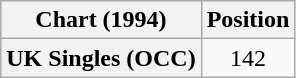<table class="wikitable plainrowheaders" style="text-align:center">
<tr>
<th>Chart (1994)</th>
<th>Position</th>
</tr>
<tr>
<th scope="row">UK Singles (OCC)</th>
<td>142</td>
</tr>
</table>
